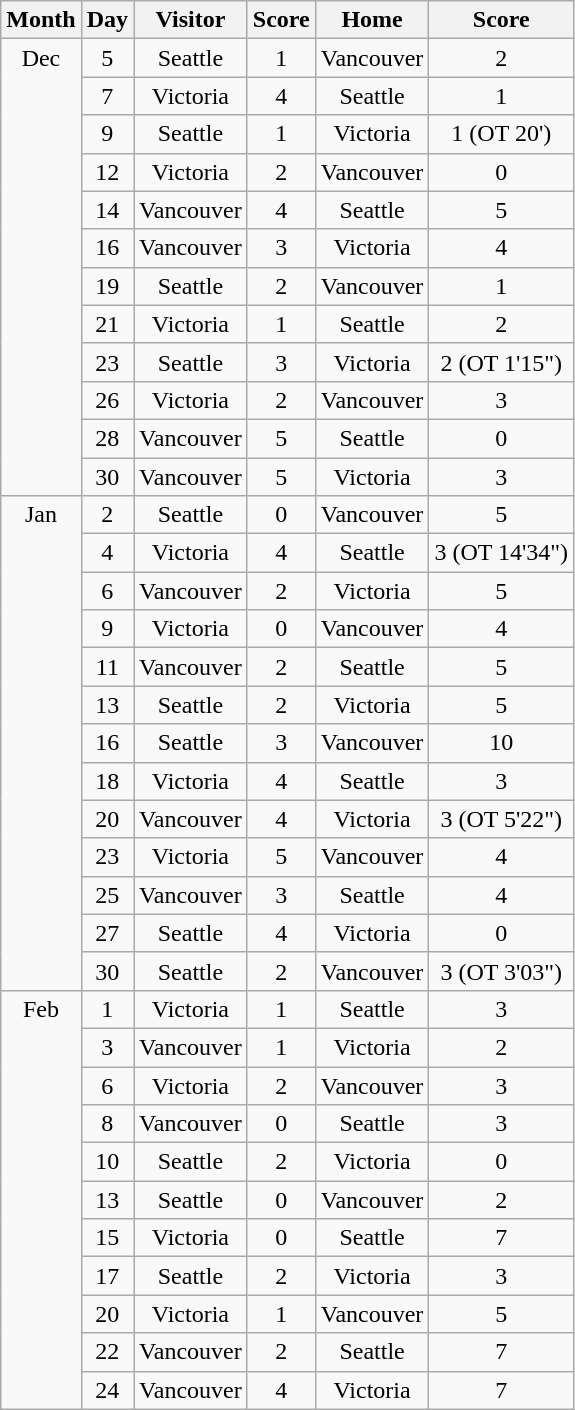<table class="wikitable sortable" style="text-align:center;">
<tr>
<th>Month</th>
<th>Day</th>
<th>Visitor</th>
<th>Score</th>
<th>Home</th>
<th>Score</th>
</tr>
<tr>
<td rowspan="12" valign="top">Dec</td>
<td>5</td>
<td>Seattle</td>
<td>1</td>
<td>Vancouver</td>
<td>2</td>
</tr>
<tr>
<td>7</td>
<td>Victoria</td>
<td>4</td>
<td>Seattle</td>
<td>1</td>
</tr>
<tr>
<td>9</td>
<td>Seattle</td>
<td>1</td>
<td>Victoria</td>
<td>1 (OT 20')</td>
</tr>
<tr>
<td>12</td>
<td>Victoria</td>
<td>2</td>
<td>Vancouver</td>
<td>0</td>
</tr>
<tr>
<td>14</td>
<td>Vancouver</td>
<td>4</td>
<td>Seattle</td>
<td>5</td>
</tr>
<tr>
<td>16</td>
<td>Vancouver</td>
<td>3</td>
<td>Victoria</td>
<td>4</td>
</tr>
<tr>
<td>19</td>
<td>Seattle</td>
<td>2</td>
<td>Vancouver</td>
<td>1</td>
</tr>
<tr>
<td>21</td>
<td>Victoria</td>
<td>1</td>
<td>Seattle</td>
<td>2</td>
</tr>
<tr>
<td>23</td>
<td>Seattle</td>
<td>3</td>
<td>Victoria</td>
<td>2 (OT 1'15")</td>
</tr>
<tr>
<td>26</td>
<td>Victoria</td>
<td>2</td>
<td>Vancouver</td>
<td>3</td>
</tr>
<tr>
<td>28</td>
<td>Vancouver</td>
<td>5</td>
<td>Seattle</td>
<td>0</td>
</tr>
<tr>
<td>30</td>
<td>Vancouver</td>
<td>5</td>
<td>Victoria</td>
<td>3</td>
</tr>
<tr>
<td rowspan="13" valign="top">Jan</td>
<td>2</td>
<td>Seattle</td>
<td>0</td>
<td>Vancouver</td>
<td>5</td>
</tr>
<tr>
<td>4</td>
<td>Victoria</td>
<td>4</td>
<td>Seattle</td>
<td>3 (OT 14'34")</td>
</tr>
<tr>
<td>6</td>
<td>Vancouver</td>
<td>2</td>
<td>Victoria</td>
<td>5</td>
</tr>
<tr>
<td>9</td>
<td>Victoria</td>
<td>0</td>
<td>Vancouver</td>
<td>4</td>
</tr>
<tr>
<td>11</td>
<td>Vancouver</td>
<td>2</td>
<td>Seattle</td>
<td>5</td>
</tr>
<tr>
<td>13</td>
<td>Seattle</td>
<td>2</td>
<td>Victoria</td>
<td>5</td>
</tr>
<tr>
<td>16</td>
<td>Seattle</td>
<td>3</td>
<td>Vancouver</td>
<td>10</td>
</tr>
<tr>
<td>18</td>
<td>Victoria</td>
<td>4</td>
<td>Seattle</td>
<td>3</td>
</tr>
<tr>
<td>20</td>
<td>Vancouver</td>
<td>4</td>
<td>Victoria</td>
<td>3 (OT 5'22")</td>
</tr>
<tr>
<td>23</td>
<td>Victoria</td>
<td>5</td>
<td>Vancouver</td>
<td>4</td>
</tr>
<tr>
<td>25</td>
<td>Vancouver</td>
<td>3</td>
<td>Seattle</td>
<td>4</td>
</tr>
<tr>
<td>27</td>
<td>Seattle</td>
<td>4</td>
<td>Victoria</td>
<td>0</td>
</tr>
<tr>
<td>30</td>
<td>Seattle</td>
<td>2</td>
<td>Vancouver</td>
<td>3 (OT 3'03")</td>
</tr>
<tr>
<td rowspan="11" valign="top">Feb</td>
<td>1</td>
<td>Victoria</td>
<td>1</td>
<td>Seattle</td>
<td>3</td>
</tr>
<tr>
<td>3</td>
<td>Vancouver</td>
<td>1</td>
<td>Victoria</td>
<td>2</td>
</tr>
<tr>
<td>6</td>
<td>Victoria</td>
<td>2</td>
<td>Vancouver</td>
<td>3</td>
</tr>
<tr>
<td>8</td>
<td>Vancouver</td>
<td>0</td>
<td>Seattle</td>
<td>3</td>
</tr>
<tr>
<td>10</td>
<td>Seattle</td>
<td>2</td>
<td>Victoria</td>
<td>0</td>
</tr>
<tr>
<td>13</td>
<td>Seattle</td>
<td>0</td>
<td>Vancouver</td>
<td>2</td>
</tr>
<tr>
<td>15</td>
<td>Victoria</td>
<td>0</td>
<td>Seattle</td>
<td>7</td>
</tr>
<tr>
<td>17</td>
<td>Seattle</td>
<td>2</td>
<td>Victoria</td>
<td>3</td>
</tr>
<tr>
<td>20</td>
<td>Victoria</td>
<td>1</td>
<td>Vancouver</td>
<td>5</td>
</tr>
<tr>
<td>22</td>
<td>Vancouver</td>
<td>2</td>
<td>Seattle</td>
<td>7</td>
</tr>
<tr>
<td>24</td>
<td>Vancouver</td>
<td>4</td>
<td>Victoria</td>
<td>7</td>
</tr>
</table>
